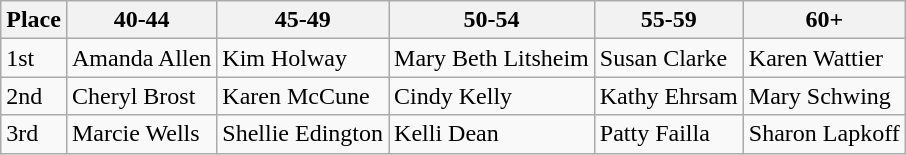<table class="wikitable">
<tr>
<th>Place</th>
<th>40-44</th>
<th>45-49</th>
<th>50-54</th>
<th>55-59</th>
<th>60+</th>
</tr>
<tr>
<td>1st</td>
<td>Amanda Allen</td>
<td>Kim Holway</td>
<td>Mary Beth Litsheim</td>
<td>Susan Clarke</td>
<td>Karen Wattier</td>
</tr>
<tr>
<td>2nd</td>
<td>Cheryl Brost</td>
<td>Karen McCune</td>
<td>Cindy Kelly</td>
<td>Kathy Ehrsam</td>
<td>Mary Schwing</td>
</tr>
<tr>
<td>3rd</td>
<td>Marcie Wells</td>
<td>Shellie Edington</td>
<td>Kelli Dean</td>
<td>Patty Failla</td>
<td>Sharon Lapkoff</td>
</tr>
</table>
